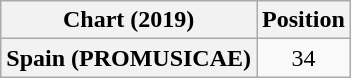<table class="wikitable plainrowheaders" style="text-align:center">
<tr>
<th scope="col">Chart (2019)</th>
<th scope="col">Position</th>
</tr>
<tr>
<th scope="row">Spain (PROMUSICAE)</th>
<td>34</td>
</tr>
</table>
